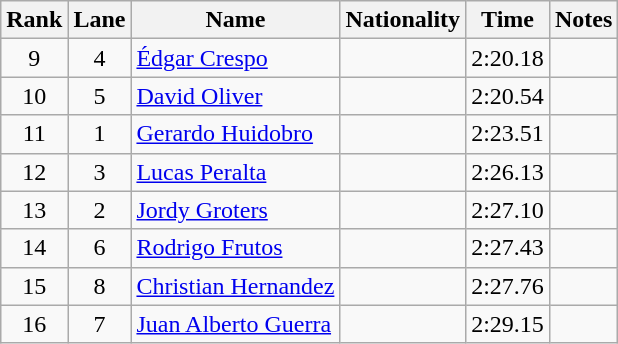<table class="wikitable sortable" style="text-align:center">
<tr>
<th>Rank</th>
<th>Lane</th>
<th>Name</th>
<th>Nationality</th>
<th>Time</th>
<th>Notes</th>
</tr>
<tr>
<td>9</td>
<td>4</td>
<td align=left><a href='#'>Édgar Crespo</a></td>
<td align=left></td>
<td>2:20.18</td>
<td></td>
</tr>
<tr>
<td>10</td>
<td>5</td>
<td align=left><a href='#'>David Oliver</a></td>
<td align=left></td>
<td>2:20.54</td>
<td></td>
</tr>
<tr>
<td>11</td>
<td>1</td>
<td align=left><a href='#'>Gerardo Huidobro</a></td>
<td align=left></td>
<td>2:23.51</td>
<td></td>
</tr>
<tr>
<td>12</td>
<td>3</td>
<td align=left><a href='#'>Lucas Peralta</a></td>
<td align=left></td>
<td>2:26.13</td>
<td></td>
</tr>
<tr>
<td>13</td>
<td>2</td>
<td align=left><a href='#'>Jordy Groters</a></td>
<td align=left></td>
<td>2:27.10</td>
<td></td>
</tr>
<tr>
<td>14</td>
<td>6</td>
<td align=left><a href='#'>Rodrigo Frutos</a></td>
<td align=left></td>
<td>2:27.43</td>
<td></td>
</tr>
<tr>
<td>15</td>
<td>8</td>
<td align=left><a href='#'>Christian Hernandez</a></td>
<td align=left></td>
<td>2:27.76</td>
<td></td>
</tr>
<tr>
<td>16</td>
<td>7</td>
<td align=left><a href='#'>Juan Alberto Guerra</a></td>
<td align=left></td>
<td>2:29.15</td>
<td></td>
</tr>
</table>
